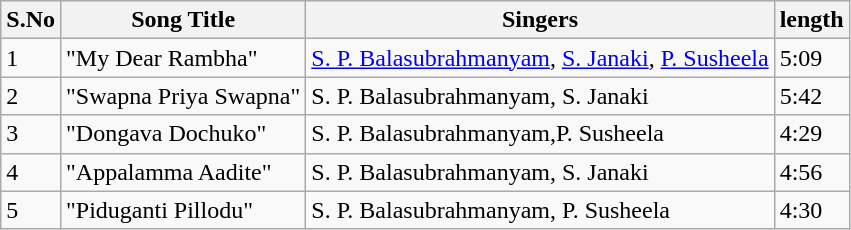<table class="wikitable">
<tr>
<th>S.No</th>
<th>Song Title</th>
<th>Singers</th>
<th>length</th>
</tr>
<tr>
<td>1</td>
<td>"My Dear Rambha"</td>
<td><a href='#'>S. P. Balasubrahmanyam</a>, <a href='#'>S. Janaki</a>, <a href='#'>P. Susheela</a></td>
<td>5:09</td>
</tr>
<tr>
<td>2</td>
<td>"Swapna Priya Swapna"</td>
<td>S. P. Balasubrahmanyam, S. Janaki</td>
<td>5:42</td>
</tr>
<tr>
<td>3</td>
<td>"Dongava Dochuko"</td>
<td>S. P. Balasubrahmanyam,P. Susheela</td>
<td>4:29</td>
</tr>
<tr>
<td>4</td>
<td>"Appalamma Aadite"</td>
<td>S. P. Balasubrahmanyam, S. Janaki</td>
<td>4:56</td>
</tr>
<tr>
<td>5</td>
<td>"Piduganti Pillodu"</td>
<td>S. P. Balasubrahmanyam, P. Susheela</td>
<td>4:30</td>
</tr>
</table>
